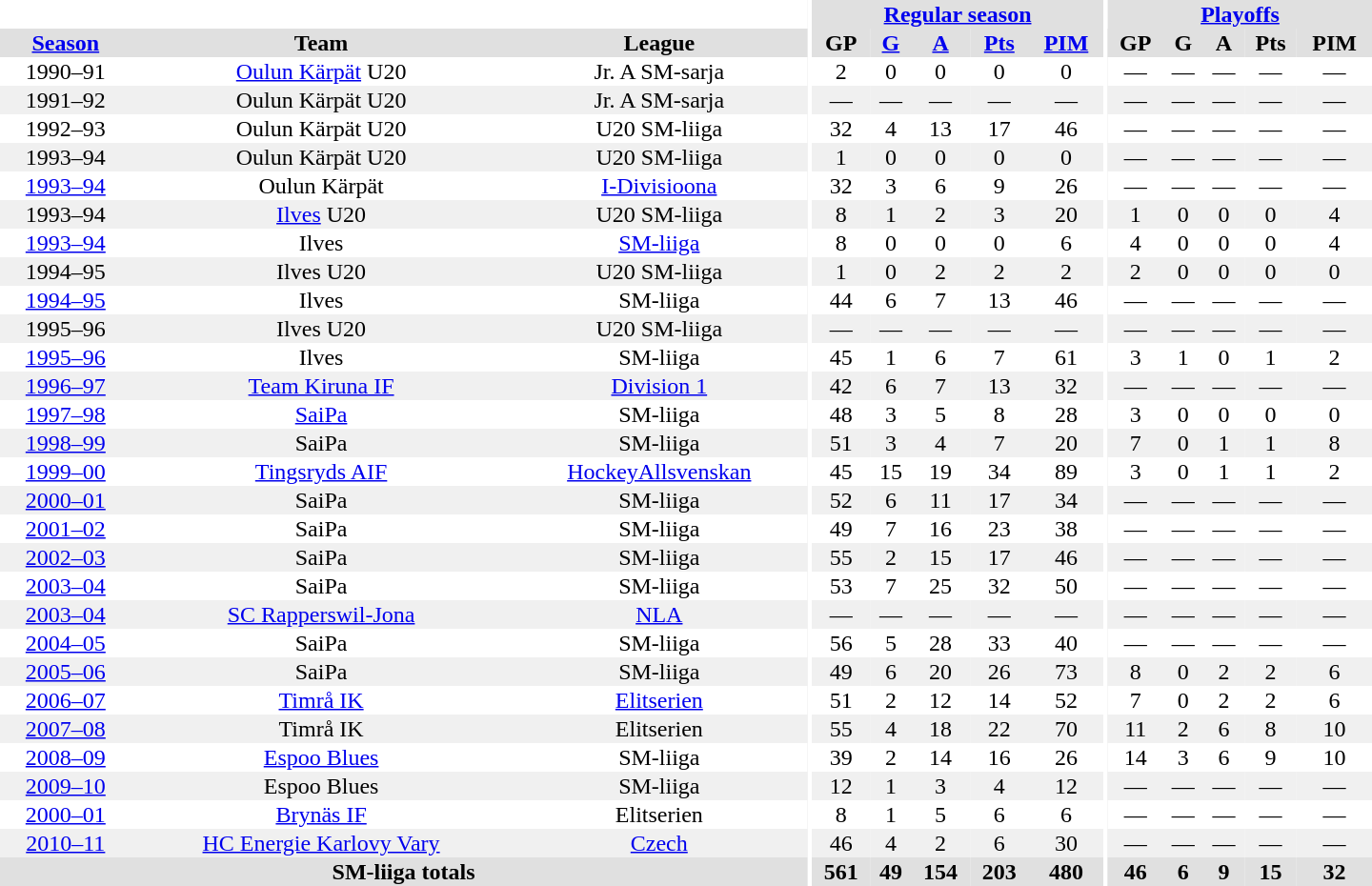<table border="0" cellpadding="1" cellspacing="0" style="text-align:center; width:60em">
<tr bgcolor="#e0e0e0">
<th colspan="3" bgcolor="#ffffff"></th>
<th rowspan="99" bgcolor="#ffffff"></th>
<th colspan="5"><a href='#'>Regular season</a></th>
<th rowspan="99" bgcolor="#ffffff"></th>
<th colspan="5"><a href='#'>Playoffs</a></th>
</tr>
<tr bgcolor="#e0e0e0">
<th><a href='#'>Season</a></th>
<th>Team</th>
<th>League</th>
<th>GP</th>
<th><a href='#'>G</a></th>
<th><a href='#'>A</a></th>
<th><a href='#'>Pts</a></th>
<th><a href='#'>PIM</a></th>
<th>GP</th>
<th>G</th>
<th>A</th>
<th>Pts</th>
<th>PIM</th>
</tr>
<tr>
<td>1990–91</td>
<td><a href='#'>Oulun Kärpät</a> U20</td>
<td>Jr. A SM-sarja</td>
<td>2</td>
<td>0</td>
<td>0</td>
<td>0</td>
<td>0</td>
<td>—</td>
<td>—</td>
<td>—</td>
<td>—</td>
<td>—</td>
</tr>
<tr bgcolor="#f0f0f0">
<td>1991–92</td>
<td>Oulun Kärpät U20</td>
<td>Jr. A SM-sarja</td>
<td>—</td>
<td>—</td>
<td>—</td>
<td>—</td>
<td>—</td>
<td>—</td>
<td>—</td>
<td>—</td>
<td>—</td>
<td>—</td>
</tr>
<tr>
<td>1992–93</td>
<td>Oulun Kärpät U20</td>
<td>U20 SM-liiga</td>
<td>32</td>
<td>4</td>
<td>13</td>
<td>17</td>
<td>46</td>
<td>—</td>
<td>—</td>
<td>—</td>
<td>—</td>
<td>—</td>
</tr>
<tr bgcolor="#f0f0f0">
<td>1993–94</td>
<td>Oulun Kärpät U20</td>
<td>U20 SM-liiga</td>
<td>1</td>
<td>0</td>
<td>0</td>
<td>0</td>
<td>0</td>
<td>—</td>
<td>—</td>
<td>—</td>
<td>—</td>
<td>—</td>
</tr>
<tr>
<td><a href='#'>1993–94</a></td>
<td>Oulun Kärpät</td>
<td><a href='#'>I-Divisioona</a></td>
<td>32</td>
<td>3</td>
<td>6</td>
<td>9</td>
<td>26</td>
<td>—</td>
<td>—</td>
<td>—</td>
<td>—</td>
<td>—</td>
</tr>
<tr bgcolor="#f0f0f0">
<td>1993–94</td>
<td><a href='#'>Ilves</a> U20</td>
<td>U20 SM-liiga</td>
<td>8</td>
<td>1</td>
<td>2</td>
<td>3</td>
<td>20</td>
<td>1</td>
<td>0</td>
<td>0</td>
<td>0</td>
<td>4</td>
</tr>
<tr>
<td><a href='#'>1993–94</a></td>
<td>Ilves</td>
<td><a href='#'>SM-liiga</a></td>
<td>8</td>
<td>0</td>
<td>0</td>
<td>0</td>
<td>6</td>
<td>4</td>
<td>0</td>
<td>0</td>
<td>0</td>
<td>4</td>
</tr>
<tr bgcolor="#f0f0f0">
<td>1994–95</td>
<td>Ilves U20</td>
<td>U20 SM-liiga</td>
<td>1</td>
<td>0</td>
<td>2</td>
<td>2</td>
<td>2</td>
<td>2</td>
<td>0</td>
<td>0</td>
<td>0</td>
<td>0</td>
</tr>
<tr>
<td><a href='#'>1994–95</a></td>
<td>Ilves</td>
<td>SM-liiga</td>
<td>44</td>
<td>6</td>
<td>7</td>
<td>13</td>
<td>46</td>
<td>—</td>
<td>—</td>
<td>—</td>
<td>—</td>
<td>—</td>
</tr>
<tr bgcolor="#f0f0f0">
<td>1995–96</td>
<td>Ilves U20</td>
<td>U20 SM-liiga</td>
<td>—</td>
<td>—</td>
<td>—</td>
<td>—</td>
<td>—</td>
<td>—</td>
<td>—</td>
<td>—</td>
<td>—</td>
<td>—</td>
</tr>
<tr>
<td><a href='#'>1995–96</a></td>
<td>Ilves</td>
<td>SM-liiga</td>
<td>45</td>
<td>1</td>
<td>6</td>
<td>7</td>
<td>61</td>
<td>3</td>
<td>1</td>
<td>0</td>
<td>1</td>
<td>2</td>
</tr>
<tr bgcolor="#f0f0f0">
<td><a href='#'>1996–97</a></td>
<td><a href='#'>Team Kiruna IF</a></td>
<td><a href='#'>Division 1</a></td>
<td>42</td>
<td>6</td>
<td>7</td>
<td>13</td>
<td>32</td>
<td>—</td>
<td>—</td>
<td>—</td>
<td>—</td>
<td>—</td>
</tr>
<tr>
<td><a href='#'>1997–98</a></td>
<td><a href='#'>SaiPa</a></td>
<td>SM-liiga</td>
<td>48</td>
<td>3</td>
<td>5</td>
<td>8</td>
<td>28</td>
<td>3</td>
<td>0</td>
<td>0</td>
<td>0</td>
<td>0</td>
</tr>
<tr bgcolor="#f0f0f0">
<td><a href='#'>1998–99</a></td>
<td>SaiPa</td>
<td>SM-liiga</td>
<td>51</td>
<td>3</td>
<td>4</td>
<td>7</td>
<td>20</td>
<td>7</td>
<td>0</td>
<td>1</td>
<td>1</td>
<td>8</td>
</tr>
<tr>
<td><a href='#'>1999–00</a></td>
<td><a href='#'>Tingsryds AIF</a></td>
<td><a href='#'>HockeyAllsvenskan</a></td>
<td>45</td>
<td>15</td>
<td>19</td>
<td>34</td>
<td>89</td>
<td>3</td>
<td>0</td>
<td>1</td>
<td>1</td>
<td>2</td>
</tr>
<tr bgcolor="#f0f0f0">
<td><a href='#'>2000–01</a></td>
<td>SaiPa</td>
<td>SM-liiga</td>
<td>52</td>
<td>6</td>
<td>11</td>
<td>17</td>
<td>34</td>
<td>—</td>
<td>—</td>
<td>—</td>
<td>—</td>
<td>—</td>
</tr>
<tr>
<td><a href='#'>2001–02</a></td>
<td>SaiPa</td>
<td>SM-liiga</td>
<td>49</td>
<td>7</td>
<td>16</td>
<td>23</td>
<td>38</td>
<td>—</td>
<td>—</td>
<td>—</td>
<td>—</td>
<td>—</td>
</tr>
<tr bgcolor="#f0f0f0">
<td><a href='#'>2002–03</a></td>
<td>SaiPa</td>
<td>SM-liiga</td>
<td>55</td>
<td>2</td>
<td>15</td>
<td>17</td>
<td>46</td>
<td>—</td>
<td>—</td>
<td>—</td>
<td>—</td>
<td>—</td>
</tr>
<tr>
<td><a href='#'>2003–04</a></td>
<td>SaiPa</td>
<td>SM-liiga</td>
<td>53</td>
<td>7</td>
<td>25</td>
<td>32</td>
<td>50</td>
<td>—</td>
<td>—</td>
<td>—</td>
<td>—</td>
<td>—</td>
</tr>
<tr bgcolor="#f0f0f0">
<td><a href='#'>2003–04</a></td>
<td><a href='#'>SC Rapperswil-Jona</a></td>
<td><a href='#'>NLA</a></td>
<td>—</td>
<td>—</td>
<td>—</td>
<td>—</td>
<td>—</td>
<td>—</td>
<td>—</td>
<td>—</td>
<td>—</td>
<td>—</td>
</tr>
<tr>
<td><a href='#'>2004–05</a></td>
<td>SaiPa</td>
<td>SM-liiga</td>
<td>56</td>
<td>5</td>
<td>28</td>
<td>33</td>
<td>40</td>
<td>—</td>
<td>—</td>
<td>—</td>
<td>—</td>
<td>—</td>
</tr>
<tr bgcolor="#f0f0f0">
<td><a href='#'>2005–06</a></td>
<td>SaiPa</td>
<td>SM-liiga</td>
<td>49</td>
<td>6</td>
<td>20</td>
<td>26</td>
<td>73</td>
<td>8</td>
<td>0</td>
<td>2</td>
<td>2</td>
<td>6</td>
</tr>
<tr>
<td><a href='#'>2006–07</a></td>
<td><a href='#'>Timrå IK</a></td>
<td><a href='#'>Elitserien</a></td>
<td>51</td>
<td>2</td>
<td>12</td>
<td>14</td>
<td>52</td>
<td>7</td>
<td>0</td>
<td>2</td>
<td>2</td>
<td>6</td>
</tr>
<tr bgcolor="#f0f0f0">
<td><a href='#'>2007–08</a></td>
<td>Timrå IK</td>
<td>Elitserien</td>
<td>55</td>
<td>4</td>
<td>18</td>
<td>22</td>
<td>70</td>
<td>11</td>
<td>2</td>
<td>6</td>
<td>8</td>
<td>10</td>
</tr>
<tr>
<td><a href='#'>2008–09</a></td>
<td><a href='#'>Espoo Blues</a></td>
<td>SM-liiga</td>
<td>39</td>
<td>2</td>
<td>14</td>
<td>16</td>
<td>26</td>
<td>14</td>
<td>3</td>
<td>6</td>
<td>9</td>
<td>10</td>
</tr>
<tr bgcolor="#f0f0f0">
<td><a href='#'>2009–10</a></td>
<td>Espoo Blues</td>
<td>SM-liiga</td>
<td>12</td>
<td>1</td>
<td>3</td>
<td>4</td>
<td>12</td>
<td>—</td>
<td>—</td>
<td>—</td>
<td>—</td>
<td>—</td>
</tr>
<tr>
<td><a href='#'>2000–01</a></td>
<td><a href='#'>Brynäs IF</a></td>
<td>Elitserien</td>
<td>8</td>
<td>1</td>
<td>5</td>
<td>6</td>
<td>6</td>
<td>—</td>
<td>—</td>
<td>—</td>
<td>—</td>
<td>—</td>
</tr>
<tr bgcolor="#f0f0f0">
<td><a href='#'>2010–11</a></td>
<td><a href='#'>HC Energie Karlovy Vary</a></td>
<td><a href='#'>Czech</a></td>
<td>46</td>
<td>4</td>
<td>2</td>
<td>6</td>
<td>30</td>
<td>—</td>
<td>—</td>
<td>—</td>
<td>—</td>
<td>—</td>
</tr>
<tr>
</tr>
<tr ALIGN="center" bgcolor="#e0e0e0">
<th colspan="3">SM-liiga totals</th>
<th ALIGN="center">561</th>
<th ALIGN="center">49</th>
<th ALIGN="center">154</th>
<th ALIGN="center">203</th>
<th ALIGN="center">480</th>
<th ALIGN="center">46</th>
<th ALIGN="center">6</th>
<th ALIGN="center">9</th>
<th ALIGN="center">15</th>
<th ALIGN="center">32</th>
</tr>
</table>
